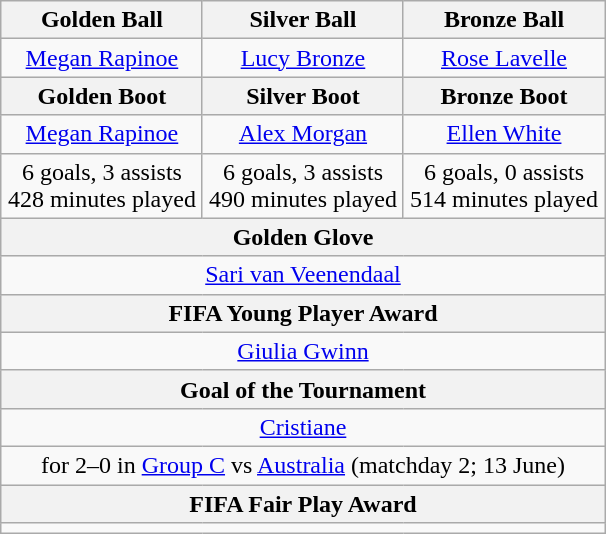<table class="wikitable" style="margin:auto; text-align:center;">
<tr>
<th style="width:33%">Golden Ball</th>
<th style="width:33%">Silver Ball</th>
<th style="width:33%">Bronze Ball</th>
</tr>
<tr>
<td> <a href='#'>Megan Rapinoe</a></td>
<td> <a href='#'>Lucy Bronze</a></td>
<td> <a href='#'>Rose Lavelle</a></td>
</tr>
<tr>
<th>Golden Boot</th>
<th>Silver Boot</th>
<th>Bronze Boot</th>
</tr>
<tr>
<td> <a href='#'>Megan Rapinoe</a></td>
<td> <a href='#'>Alex Morgan</a></td>
<td> <a href='#'>Ellen White</a></td>
</tr>
<tr>
<td>6 goals, 3 assists<br>428 minutes played</td>
<td>6 goals, 3 assists<br>490 minutes played</td>
<td>6 goals, 0 assists<br>514 minutes played</td>
</tr>
<tr>
<th colspan="3">Golden Glove</th>
</tr>
<tr>
<td colspan="3"> <a href='#'>Sari van Veenendaal</a></td>
</tr>
<tr>
<th colspan="3">FIFA Young Player Award</th>
</tr>
<tr>
<td colspan="3"> <a href='#'>Giulia Gwinn</a></td>
</tr>
<tr>
<th colspan="3">Goal of the Tournament</th>
</tr>
<tr>
<td colspan="3"> <a href='#'>Cristiane</a></td>
</tr>
<tr>
<td colspan="3"> for 2–0 in <a href='#'>Group C</a> vs <a href='#'>Australia</a> (matchday 2; 13 June)</td>
</tr>
<tr>
<th colspan="3">FIFA Fair Play Award</th>
</tr>
<tr>
<td colspan="3"></td>
</tr>
</table>
